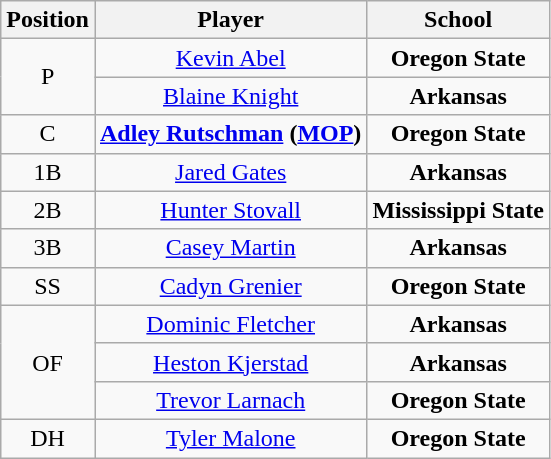<table class="wikitable" style=text-align:center>
<tr>
<th>Position</th>
<th>Player</th>
<th>School</th>
</tr>
<tr>
<td rowspan=2>P</td>
<td><a href='#'>Kevin Abel</a></td>
<td style=><strong>Oregon State</strong></td>
</tr>
<tr>
<td><a href='#'>Blaine Knight</a></td>
<td style=><strong>Arkansas</strong></td>
</tr>
<tr>
<td>C</td>
<td><strong><a href='#'>Adley Rutschman</a> (<a href='#'>MOP</a>)</strong></td>
<td style=><strong>Oregon State</strong></td>
</tr>
<tr>
<td>1B</td>
<td><a href='#'>Jared Gates</a></td>
<td style=><strong>Arkansas</strong></td>
</tr>
<tr>
<td>2B</td>
<td><a href='#'>Hunter Stovall</a></td>
<td style=><strong>Mississippi State</strong></td>
</tr>
<tr>
<td>3B</td>
<td><a href='#'>Casey Martin</a></td>
<td style=><strong>Arkansas</strong></td>
</tr>
<tr>
<td>SS</td>
<td><a href='#'>Cadyn Grenier</a></td>
<td style=><strong>Oregon State</strong></td>
</tr>
<tr>
<td rowspan=3>OF</td>
<td><a href='#'>Dominic Fletcher</a></td>
<td style=><strong>Arkansas</strong></td>
</tr>
<tr>
<td><a href='#'>Heston Kjerstad</a></td>
<td style=><strong>Arkansas</strong></td>
</tr>
<tr>
<td><a href='#'>Trevor Larnach</a></td>
<td style=><strong>Oregon State</strong></td>
</tr>
<tr>
<td>DH</td>
<td><a href='#'>Tyler Malone</a></td>
<td style=><strong>Oregon State</strong></td>
</tr>
</table>
